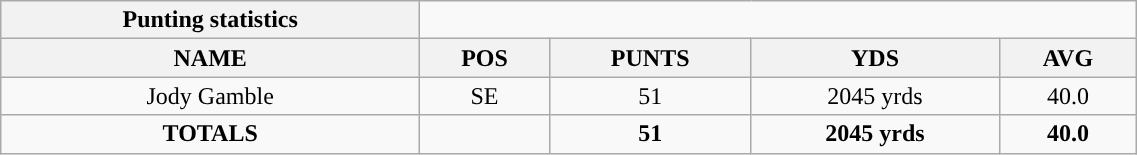<table style="width:60%; text-align:center;" class="wikitable ">
<tr>
<th style="text-align:center; ">Punting statistics</th>
</tr>
<tr>
<th>NAME</th>
<th>POS</th>
<th>PUNTS</th>
<th>YDS</th>
<th>AVG</th>
</tr>
<tr>
<td>Jody Gamble</td>
<td>SE</td>
<td>51</td>
<td>2045 yrds</td>
<td>40.0</td>
</tr>
<tr>
<td><strong>TOTALS</strong></td>
<td></td>
<td><strong>51</strong></td>
<td><strong>2045 yrds</strong></td>
<td><strong>40.0</strong></td>
</tr>
</table>
